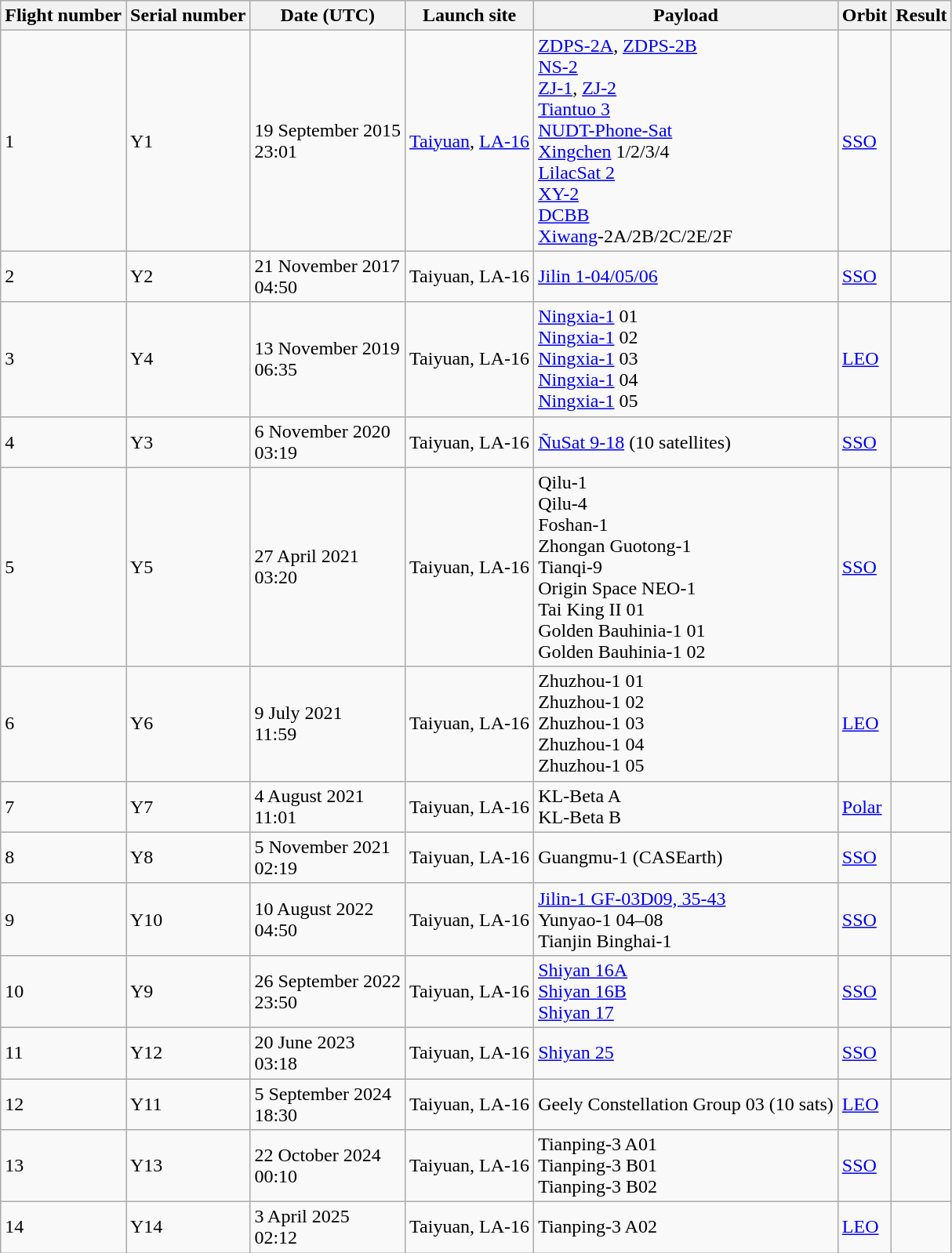<table class="wikitable">
<tr>
<th>Flight number</th>
<th>Serial number</th>
<th>Date (UTC)</th>
<th>Launch site</th>
<th>Payload</th>
<th>Orbit</th>
<th>Result</th>
</tr>
<tr>
<td>1</td>
<td>Y1</td>
<td>19 September 2015<br>23:01</td>
<td><a href='#'>Taiyuan</a>, <a href='#'>LA-16</a></td>
<td><a href='#'>ZDPS-2A</a>, <a href='#'>ZDPS-2B</a><br><a href='#'>NS-2</a><br><a href='#'>ZJ-1</a>, <a href='#'>ZJ-2</a><br><a href='#'>Tiantuo 3</a><br><a href='#'>NUDT-Phone-Sat</a><br><a href='#'>Xingchen</a> 1/2/3/4<br><a href='#'>LilacSat 2</a><br><a href='#'>XY-2</a><br><a href='#'>DCBB</a><br><a href='#'>Xiwang</a>-2A/2B/2C/2E/2F</td>
<td><a href='#'>SSO</a></td>
<td></td>
</tr>
<tr>
<td>2</td>
<td>Y2</td>
<td>21 November 2017<br>04:50</td>
<td>Taiyuan, LA-16</td>
<td><a href='#'>Jilin 1-04/05/06</a></td>
<td><a href='#'>SSO</a></td>
<td></td>
</tr>
<tr>
<td>3</td>
<td>Y4</td>
<td>13 November 2019<br>06:35</td>
<td>Taiyuan, LA-16</td>
<td><a href='#'>Ningxia-1</a> 01<br><a href='#'>Ningxia-1</a> 02<br><a href='#'>Ningxia-1</a> 03<br><a href='#'>Ningxia-1</a> 04<br><a href='#'>Ningxia-1</a> 05</td>
<td><a href='#'>LEO</a></td>
<td></td>
</tr>
<tr>
<td>4</td>
<td>Y3</td>
<td>6 November 2020<br>03:19</td>
<td>Taiyuan, LA-16</td>
<td><a href='#'>ÑuSat 9-18</a> (10 satellites)</td>
<td><a href='#'>SSO</a></td>
<td></td>
</tr>
<tr>
<td>5</td>
<td>Y5</td>
<td>27 April 2021<br>03:20</td>
<td>Taiyuan, LA-16</td>
<td>Qilu-1<br>Qilu-4<br>Foshan-1<br>Zhongan Guotong-1<br>Tianqi-9<br>Origin Space NEO-1<br>Tai King II 01<br>Golden Bauhinia-1 01<br>Golden Bauhinia-1 02</td>
<td><a href='#'>SSO</a></td>
<td></td>
</tr>
<tr>
<td>6</td>
<td>Y6</td>
<td>9 July 2021<br>11:59</td>
<td>Taiyuan, LA-16</td>
<td>Zhuzhou-1 01<br>Zhuzhou-1 02<br>Zhuzhou-1 03<br>Zhuzhou-1 04<br>Zhuzhou-1 05</td>
<td><a href='#'>LEO</a></td>
<td></td>
</tr>
<tr>
<td>7</td>
<td>Y7</td>
<td>4 August 2021<br>11:01</td>
<td>Taiyuan, LA-16</td>
<td>KL-Beta A<br>KL-Beta B</td>
<td><a href='#'>Polar</a></td>
<td></td>
</tr>
<tr>
<td>8</td>
<td>Y8</td>
<td>5 November 2021<br>02:19</td>
<td>Taiyuan, LA-16</td>
<td>Guangmu-1 (CASEarth)</td>
<td><a href='#'>SSO</a></td>
<td></td>
</tr>
<tr>
<td>9</td>
<td>Y10</td>
<td>10 August 2022<br>04:50</td>
<td>Taiyuan, LA-16</td>
<td><a href='#'>Jilin-1 GF-03D09, 35-43</a><br>Yunyao-1 04–08<br>Tianjin Binghai-1</td>
<td><a href='#'>SSO</a></td>
<td></td>
</tr>
<tr>
<td>10</td>
<td>Y9</td>
<td>26 September 2022<br>23:50</td>
<td>Taiyuan, LA-16</td>
<td><a href='#'>Shiyan 16A</a><br><a href='#'>Shiyan 16B</a><br><a href='#'>Shiyan 17</a></td>
<td><a href='#'>SSO</a></td>
<td></td>
</tr>
<tr>
<td>11</td>
<td>Y12</td>
<td>20 June 2023<br>03:18</td>
<td>Taiyuan, LA-16</td>
<td><a href='#'>Shiyan 25</a></td>
<td><a href='#'>SSO</a></td>
<td></td>
</tr>
<tr>
<td>12</td>
<td>Y11</td>
<td>5 September 2024<br>18:30</td>
<td>Taiyuan, LA-16</td>
<td>Geely Constellation Group 03 (10 sats)</td>
<td><a href='#'>LEO</a></td>
<td></td>
</tr>
<tr>
<td>13</td>
<td>Y13</td>
<td>22 October 2024<br>00:10</td>
<td>Taiyuan, LA-16</td>
<td>Tianping-3 A01<br>Tianping-3 B01<br>Tianping-3 B02</td>
<td><a href='#'>SSO</a></td>
<td></td>
</tr>
<tr>
<td>14</td>
<td>Y14</td>
<td>3 April 2025<br>02:12</td>
<td>Taiyuan, LA-16</td>
<td>Tianping-3 A02</td>
<td><a href='#'>LEO</a></td>
<td></td>
</tr>
</table>
